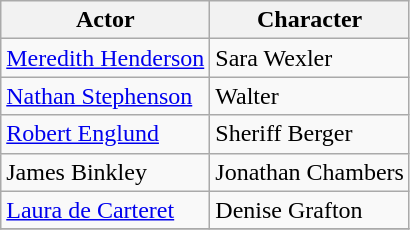<table class="wikitable">
<tr>
<th>Actor</th>
<th>Character</th>
</tr>
<tr>
<td><a href='#'>Meredith Henderson</a></td>
<td>Sara Wexler</td>
</tr>
<tr>
<td><a href='#'>Nathan Stephenson</a></td>
<td>Walter</td>
</tr>
<tr>
<td><a href='#'>Robert Englund</a></td>
<td>Sheriff Berger</td>
</tr>
<tr>
<td>James Binkley</td>
<td>Jonathan Chambers</td>
</tr>
<tr>
<td><a href='#'>Laura de Carteret</a></td>
<td>Denise Grafton</td>
</tr>
<tr>
</tr>
</table>
